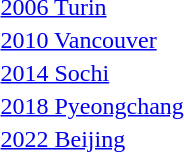<table>
<tr>
<td><a href='#'>2006 Turin</a><br></td>
<td></td>
<td></td>
<td></td>
</tr>
<tr>
<td><a href='#'>2010 Vancouver</a><br></td>
<td></td>
<td></td>
<td></td>
</tr>
<tr>
<td><a href='#'>2014 Sochi</a><br></td>
<td></td>
<td></td>
<td></td>
</tr>
<tr>
<td><a href='#'>2018 Pyeongchang</a><br></td>
<td></td>
<td></td>
<td></td>
</tr>
<tr>
<td><a href='#'>2022 Beijing</a><br></td>
<td></td>
<td></td>
<td></td>
</tr>
<tr>
</tr>
</table>
